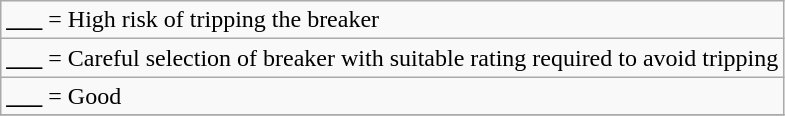<table BORDER="0" class="wikitable" style="text-align:left">
<tr>
<td><span><strong>___</strong></span> = High risk of tripping the breaker</td>
</tr>
<tr>
<td><span><strong>___</strong></span> = Careful selection of breaker with suitable rating required to avoid tripping</td>
</tr>
<tr>
<td><span><strong>___</strong></span> = Good</td>
</tr>
<tr>
</tr>
</table>
